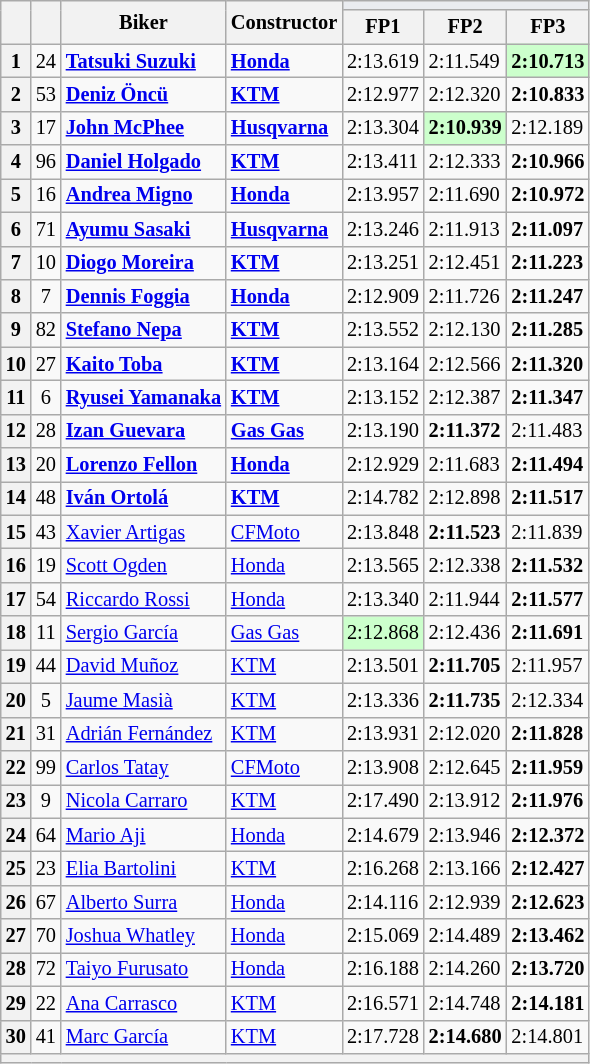<table class="wikitable sortable" style="font-size: 85%;">
<tr>
<th rowspan="2"></th>
<th rowspan="2"></th>
<th rowspan="2">Biker</th>
<th rowspan="2">Constructor</th>
<th colspan="3" style="background:#eaecf0; text-align:center;"></th>
</tr>
<tr>
<th scope="col">FP1</th>
<th scope="col">FP2</th>
<th scope="col">FP3</th>
</tr>
<tr>
<th scope="row">1</th>
<td align="center">24</td>
<td><strong> <a href='#'>Tatsuki Suzuki</a></strong></td>
<td><strong><a href='#'>Honda</a></strong></td>
<td>2:13.619</td>
<td>2:11.549</td>
<td style="background:#ccffcc;"><strong>2:10.713</strong></td>
</tr>
<tr>
<th scope="row">2</th>
<td align="center">53</td>
<td><strong> <a href='#'>Deniz Öncü</a></strong></td>
<td><strong><a href='#'>KTM</a></strong></td>
<td>2:12.977</td>
<td>2:12.320</td>
<td><strong>2:10.833</strong></td>
</tr>
<tr>
<th scope="row">3</th>
<td align="center">17</td>
<td> <a href='#'><strong>John McPhee</strong></a></td>
<td><strong><a href='#'>Husqvarna</a></strong></td>
<td>2:13.304</td>
<td style="background:#ccffcc;"><strong>2:10.939</strong></td>
<td>2:12.189</td>
</tr>
<tr>
<th scope="row">4</th>
<td align="center">96</td>
<td><strong></strong> <strong><a href='#'>Daniel Holgado</a></strong></td>
<td><strong><a href='#'>KTM</a></strong></td>
<td>2:13.411</td>
<td>2:12.333</td>
<td><strong>2:10.966</strong></td>
</tr>
<tr>
<th scope="row">5</th>
<td align="center">16</td>
<td> <strong><a href='#'>Andrea Migno</a></strong></td>
<td><strong><a href='#'>Honda</a></strong></td>
<td>2:13.957</td>
<td>2:11.690</td>
<td><strong>2:10.972</strong></td>
</tr>
<tr>
<th scope="row">6</th>
<td align="center">71</td>
<td><strong> <a href='#'>Ayumu Sasaki</a></strong></td>
<td><a href='#'><strong>Husqvarna</strong></a></td>
<td>2:13.246</td>
<td>2:11.913</td>
<td><strong>2:11.097</strong></td>
</tr>
<tr>
<th scope="row">7</th>
<td align="center">10</td>
<td> <strong><a href='#'>Diogo Moreira</a></strong></td>
<td><strong><a href='#'>KTM</a></strong></td>
<td>2:13.251</td>
<td>2:12.451</td>
<td><strong>2:11.223</strong></td>
</tr>
<tr>
<th scope="row">8</th>
<td align="center">7</td>
<td><strong> <a href='#'>Dennis Foggia</a></strong></td>
<td><strong><a href='#'>Honda</a></strong></td>
<td>2:12.909</td>
<td>2:11.726</td>
<td><strong>2:11.247</strong></td>
</tr>
<tr>
<th scope="row">9</th>
<td align="center">82</td>
<td><strong></strong> <strong><a href='#'>Stefano Nepa</a></strong></td>
<td><strong><a href='#'>KTM</a></strong></td>
<td>2:13.552</td>
<td>2:12.130</td>
<td><strong>2:11.285</strong></td>
</tr>
<tr>
<th scope="row">10</th>
<td align="center">27</td>
<td><strong> <a href='#'>Kaito Toba</a></strong></td>
<td><strong><a href='#'>KTM</a></strong></td>
<td>2:13.164</td>
<td>2:12.566</td>
<td><strong>2:11.320</strong></td>
</tr>
<tr>
<th scope="row">11</th>
<td align="center">6</td>
<td> <strong><a href='#'>Ryusei Yamanaka</a></strong></td>
<td><strong><a href='#'>KTM</a></strong></td>
<td>2:13.152</td>
<td>2:12.387</td>
<td><strong>2:11.347</strong></td>
</tr>
<tr>
<th scope="row">12</th>
<td align="center">28</td>
<td> <strong><a href='#'>Izan Guevara</a></strong></td>
<td><strong><a href='#'>Gas Gas</a></strong></td>
<td>2:13.190</td>
<td><strong>2:11.372</strong></td>
<td>2:11.483</td>
</tr>
<tr>
<th scope="row">13</th>
<td align="center">20</td>
<td> <strong><a href='#'>Lorenzo Fellon</a></strong></td>
<td><strong><a href='#'>Honda</a></strong></td>
<td>2:12.929</td>
<td>2:11.683</td>
<td><strong>2:11.494</strong></td>
</tr>
<tr>
<th scope="row">14</th>
<td align="center">48</td>
<td> <strong><a href='#'>Iván Ortolá</a></strong></td>
<td><strong><a href='#'>KTM</a></strong></td>
<td>2:14.782</td>
<td>2:12.898</td>
<td><strong>2:11.517</strong></td>
</tr>
<tr>
<th scope="row">15</th>
<td align="center">43</td>
<td> <a href='#'>Xavier Artigas</a></td>
<td><a href='#'>CFMoto</a></td>
<td>2:13.848</td>
<td><strong>2:11.523</strong></td>
<td>2:11.839</td>
</tr>
<tr>
<th scope="row">16</th>
<td align="center">19</td>
<td> <a href='#'>Scott Ogden</a></td>
<td><a href='#'>Honda</a></td>
<td>2:13.565</td>
<td>2:12.338</td>
<td><strong>2:11.532</strong></td>
</tr>
<tr>
<th scope="row">17</th>
<td align="center">54</td>
<td> <a href='#'>Riccardo Rossi</a></td>
<td><a href='#'>Honda</a></td>
<td>2:13.340</td>
<td>2:11.944</td>
<td><strong>2:11.577</strong></td>
</tr>
<tr>
<th scope="row">18</th>
<td align="center">11</td>
<td> <a href='#'>Sergio García</a></td>
<td><a href='#'>Gas Gas</a></td>
<td style="background:#ccffcc;">2:12.868</td>
<td>2:12.436</td>
<td><strong>2:11.691</strong></td>
</tr>
<tr>
<th scope="row">19</th>
<td align="center">44</td>
<td> <a href='#'>David Muñoz</a></td>
<td><a href='#'>KTM</a></td>
<td>2:13.501</td>
<td><strong>2:11.705</strong></td>
<td>2:11.957</td>
</tr>
<tr>
<th scope="row">20</th>
<td align="center">5</td>
<td> <a href='#'>Jaume Masià</a></td>
<td><a href='#'>KTM</a></td>
<td>2:13.336</td>
<td><strong>2:11.735</strong></td>
<td>2:12.334</td>
</tr>
<tr>
<th scope="row">21</th>
<td align="center">31</td>
<td> <a href='#'>Adrián Fernández</a></td>
<td><a href='#'>KTM</a></td>
<td>2:13.931</td>
<td>2:12.020</td>
<td><strong>2:11.828</strong></td>
</tr>
<tr>
<th scope="row">22</th>
<td align="center">99</td>
<td> <a href='#'>Carlos Tatay</a></td>
<td><a href='#'>CFMoto</a></td>
<td>2:13.908</td>
<td>2:12.645</td>
<td><strong>2:11.959</strong></td>
</tr>
<tr>
<th scope="row">23</th>
<td align="center">9</td>
<td> <a href='#'>Nicola Carraro</a></td>
<td><a href='#'>KTM</a></td>
<td>2:17.490</td>
<td>2:13.912</td>
<td><strong>2:11.976</strong></td>
</tr>
<tr>
<th scope="row">24</th>
<td align="center">64</td>
<td> <a href='#'>Mario Aji</a></td>
<td><a href='#'>Honda</a></td>
<td>2:14.679</td>
<td>2:13.946</td>
<td><strong>2:12.372</strong></td>
</tr>
<tr>
<th scope="row">25</th>
<td align="center">23</td>
<td> <a href='#'>Elia Bartolini</a></td>
<td><a href='#'>KTM</a></td>
<td>2:16.268</td>
<td>2:13.166</td>
<td><strong>2:12.427</strong></td>
</tr>
<tr>
<th scope="row">26</th>
<td align="center">67</td>
<td> <a href='#'>Alberto Surra</a></td>
<td><a href='#'>Honda</a></td>
<td>2:14.116</td>
<td>2:12.939</td>
<td><strong>2:12.623</strong></td>
</tr>
<tr>
<th scope="row">27</th>
<td align="center">70</td>
<td> <a href='#'>Joshua Whatley</a></td>
<td><a href='#'>Honda</a></td>
<td>2:15.069</td>
<td>2:14.489</td>
<td><strong>2:13.462</strong></td>
</tr>
<tr>
<th scope="row">28</th>
<td align="center">72</td>
<td> <a href='#'>Taiyo Furusato</a></td>
<td><a href='#'>Honda</a></td>
<td>2:16.188</td>
<td>2:14.260</td>
<td><strong>2:13.720</strong></td>
</tr>
<tr>
<th scope="row">29</th>
<td align="center">22</td>
<td> <a href='#'>Ana Carrasco</a></td>
<td><a href='#'>KTM</a></td>
<td>2:16.571</td>
<td>2:14.748</td>
<td><strong>2:14.181</strong></td>
</tr>
<tr>
<th scope="row">30</th>
<td align="center">41</td>
<td> <a href='#'>Marc García</a></td>
<td><a href='#'>KTM</a></td>
<td>2:17.728</td>
<td><strong>2:14.680</strong></td>
<td>2:14.801</td>
</tr>
<tr>
<th colspan="7"></th>
</tr>
</table>
